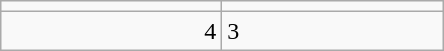<table class="wikitable">
<tr>
<td align=center width=140></td>
<td align=center width=140></td>
</tr>
<tr>
<td align=right>4</td>
<td>3</td>
</tr>
</table>
